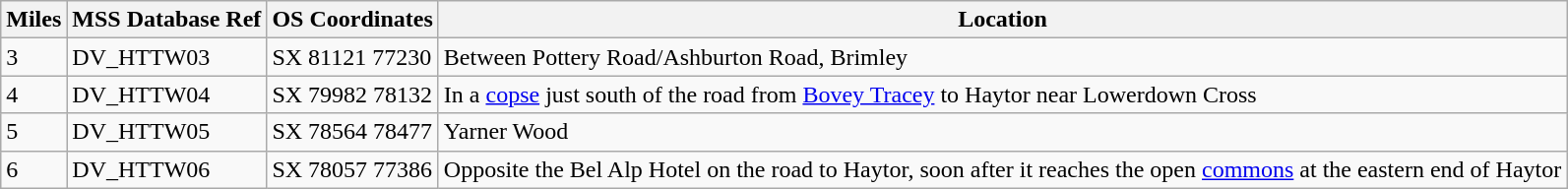<table class="wikitable">
<tr>
<th>Miles</th>
<th>MSS Database Ref</th>
<th>OS Coordinates</th>
<th>Location</th>
</tr>
<tr>
<td>3</td>
<td>DV_HTTW03</td>
<td>SX 81121 77230</td>
<td>Between Pottery Road/Ashburton Road, Brimley</td>
</tr>
<tr>
<td>4</td>
<td>DV_HTTW04</td>
<td>SX 79982 78132</td>
<td>In a <a href='#'>copse</a> just south of the road from <a href='#'>Bovey Tracey</a> to Haytor near Lowerdown Cross</td>
</tr>
<tr>
<td>5</td>
<td>DV_HTTW05</td>
<td>SX 78564 78477</td>
<td>Yarner Wood</td>
</tr>
<tr>
<td>6</td>
<td>DV_HTTW06</td>
<td>SX 78057 77386</td>
<td>Opposite the Bel Alp Hotel on the road to Haytor, soon after it reaches the open <a href='#'>commons</a> at the eastern end of Haytor</td>
</tr>
</table>
